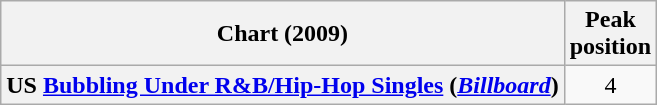<table class="wikitable sortable plainrowheaders" style="text-align:center">
<tr>
<th scope="col">Chart (2009)</th>
<th scope="col">Peak<br>position</th>
</tr>
<tr>
<th scope="row">US <a href='#'>Bubbling Under R&B/Hip-Hop Singles</a> (<em><a href='#'>Billboard</a></em>)</th>
<td style="text-align:center;">4</td>
</tr>
</table>
